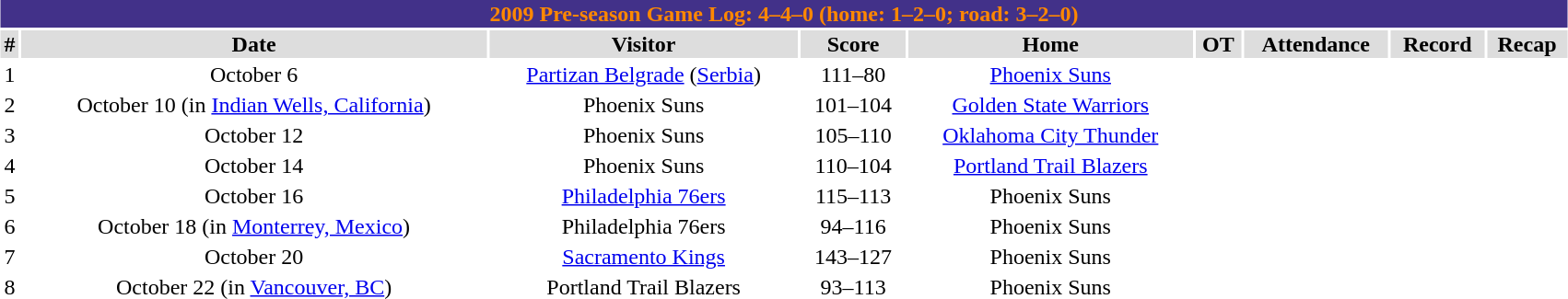<table class="toccolours collapsible" width=90% style="clear:both; margin:1.5em auto; text-align:center">
<tr>
<th colspan=11 style="background:#423189; color:#FF8800;">2009 Pre-season Game Log: 4–4–0 (home: 1–2–0; road: 3–2–0)</th>
</tr>
<tr align="center" bgcolor="#dddddd">
<td><strong>#</strong></td>
<td><strong>Date</strong></td>
<td><strong>Visitor</strong></td>
<td><strong>Score</strong></td>
<td><strong>Home</strong></td>
<td><strong>OT</strong></td>
<td><strong>Attendance</strong></td>
<td><strong>Record</strong></td>
<td><strong>Recap</strong></td>
</tr>
<tr align="center">
<td>1</td>
<td>October 6</td>
<td><a href='#'>Partizan Belgrade</a> (<a href='#'>Serbia</a>)</td>
<td>111–80</td>
<td><a href='#'>Phoenix Suns</a></td>
<td></td>
<td></td>
<td></td>
<td></td>
</tr>
<tr align="center">
<td>2</td>
<td>October 10 (in <a href='#'>Indian Wells, California</a>)</td>
<td>Phoenix Suns</td>
<td>101–104</td>
<td><a href='#'>Golden State Warriors</a></td>
<td></td>
<td></td>
<td></td>
<td></td>
</tr>
<tr align="center">
<td>3</td>
<td>October 12</td>
<td>Phoenix Suns</td>
<td>105–110</td>
<td><a href='#'>Oklahoma City Thunder</a></td>
<td></td>
<td></td>
<td></td>
<td></td>
</tr>
<tr align="center">
<td>4</td>
<td>October 14</td>
<td>Phoenix Suns</td>
<td>110–104</td>
<td><a href='#'>Portland Trail Blazers</a></td>
<td></td>
<td></td>
<td></td>
<td></td>
</tr>
<tr align="center">
<td>5</td>
<td>October 16</td>
<td><a href='#'>Philadelphia 76ers</a></td>
<td>115–113</td>
<td>Phoenix Suns</td>
<td></td>
<td></td>
<td></td>
<td></td>
</tr>
<tr align="center">
<td>6</td>
<td>October 18 (in <a href='#'>Monterrey, Mexico</a>)</td>
<td>Philadelphia 76ers</td>
<td>94–116</td>
<td>Phoenix Suns</td>
<td></td>
<td></td>
<td></td>
<td></td>
</tr>
<tr align="center">
<td>7</td>
<td>October 20</td>
<td><a href='#'>Sacramento Kings</a></td>
<td>143–127</td>
<td>Phoenix Suns</td>
<td></td>
<td></td>
<td></td>
<td></td>
</tr>
<tr align="center">
<td>8</td>
<td>October 22 (in <a href='#'>Vancouver, BC</a>)</td>
<td>Portland Trail Blazers</td>
<td>93–113</td>
<td>Phoenix Suns</td>
<td></td>
<td></td>
<td></td>
<td></td>
</tr>
</table>
